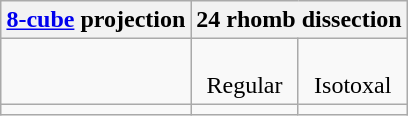<table class=wikitable align=right>
<tr>
<th><a href='#'>8-cube</a> projection</th>
<th colspan=2>24 rhomb dissection</th>
</tr>
<tr align=center>
<td></td>
<td><br>Regular</td>
<td><br>Isotoxal</td>
</tr>
<tr>
<td></td>
<td></td>
</tr>
</table>
